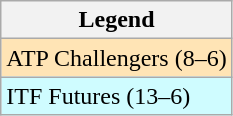<table class=wikitable>
<tr>
<th>Legend</th>
</tr>
<tr style="background:moccasin;">
<td>ATP Challengers (8–6)</td>
</tr>
<tr style="background:#cffcff;">
<td>ITF Futures (13–6)</td>
</tr>
</table>
